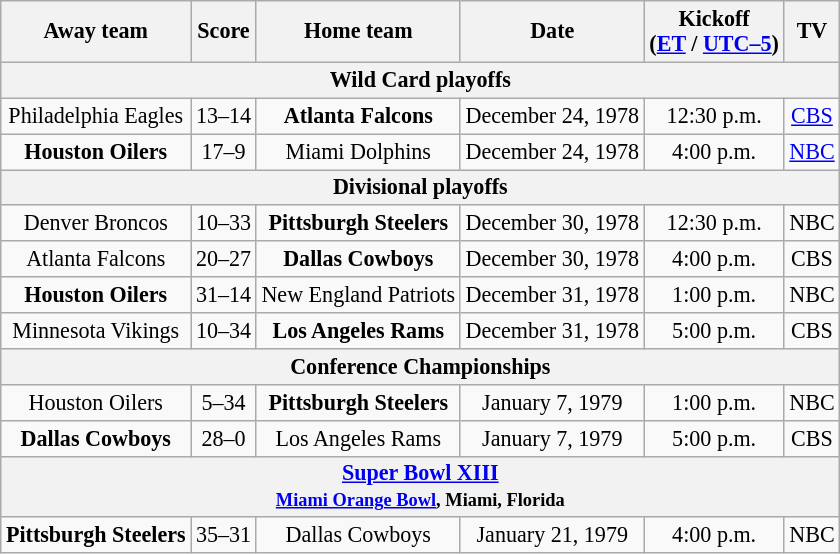<table class="wikitable" style="font-size:92%; text-align:center;">
<tr>
<th>Away team</th>
<th>Score</th>
<th>Home team</th>
<th>Date</th>
<th>Kickoff<br>(<a href='#'>ET</a> / <a href='#'>UTC–5</a>)</th>
<th>TV</th>
</tr>
<tr>
<th colspan="6">Wild Card playoffs</th>
</tr>
<tr>
<td>Philadelphia Eagles</td>
<td>13–14</td>
<td><strong>Atlanta Falcons</strong></td>
<td>December 24, 1978</td>
<td>12:30 p.m.</td>
<td><a href='#'>CBS</a></td>
</tr>
<tr>
<td><strong>Houston Oilers</strong></td>
<td>17–9</td>
<td>Miami Dolphins</td>
<td>December 24, 1978</td>
<td>4:00 p.m.</td>
<td><a href='#'>NBC</a></td>
</tr>
<tr>
<th colspan="6">Divisional playoffs</th>
</tr>
<tr>
<td>Denver Broncos</td>
<td>10–33</td>
<td><strong>Pittsburgh Steelers</strong></td>
<td>December 30, 1978</td>
<td>12:30 p.m.</td>
<td>NBC</td>
</tr>
<tr>
<td>Atlanta Falcons</td>
<td>20–27</td>
<td><strong>Dallas Cowboys</strong></td>
<td>December 30, 1978</td>
<td>4:00 p.m.</td>
<td>CBS</td>
</tr>
<tr>
<td><strong>Houston Oilers</strong></td>
<td>31–14</td>
<td>New England Patriots</td>
<td>December 31, 1978</td>
<td>1:00 p.m.</td>
<td>NBC</td>
</tr>
<tr>
<td>Minnesota Vikings</td>
<td>10–34</td>
<td><strong>Los Angeles Rams</strong></td>
<td>December 31, 1978</td>
<td>5:00 p.m.</td>
<td>CBS</td>
</tr>
<tr>
<th colspan="6">Conference Championships</th>
</tr>
<tr>
<td>Houston Oilers</td>
<td>5–34</td>
<td><strong>Pittsburgh Steelers</strong></td>
<td>January 7, 1979</td>
<td>1:00 p.m.</td>
<td>NBC</td>
</tr>
<tr>
<td><strong>Dallas Cowboys</strong></td>
<td>28–0</td>
<td>Los Angeles Rams</td>
<td>January 7, 1979</td>
<td>5:00 p.m.</td>
<td>CBS</td>
</tr>
<tr>
<th colspan="6"><a href='#'>Super Bowl XIII</a><br><small><a href='#'>Miami Orange Bowl</a>, Miami, Florida</small></th>
</tr>
<tr>
<td><strong>Pittsburgh Steelers</strong></td>
<td>35–31</td>
<td>Dallas Cowboys</td>
<td>January 21, 1979</td>
<td>4:00 p.m.</td>
<td>NBC</td>
</tr>
</table>
